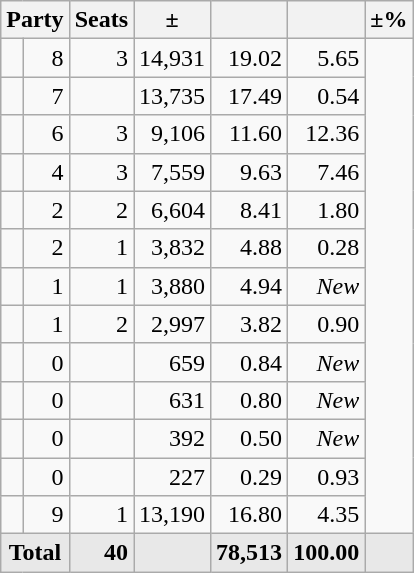<table class=wikitable>
<tr>
<th colspan=2 align=center>Party</th>
<th>Seats</th>
<th>±</th>
<th></th>
<th></th>
<th>±%</th>
</tr>
<tr>
<td></td>
<td align=right>8</td>
<td align=right>3</td>
<td align=right>14,931</td>
<td align=right>19.02</td>
<td align=right>5.65</td>
</tr>
<tr>
<td></td>
<td align=right>7</td>
<td align=right></td>
<td align=right>13,735</td>
<td align=right>17.49</td>
<td align=right>0.54</td>
</tr>
<tr>
<td></td>
<td align=right>6</td>
<td align=right>3</td>
<td align=right>9,106</td>
<td align=right>11.60</td>
<td align=right>12.36</td>
</tr>
<tr>
<td></td>
<td align=right>4</td>
<td align=right>3</td>
<td align=right>7,559</td>
<td align=right>9.63</td>
<td align=right>7.46</td>
</tr>
<tr>
<td></td>
<td align=right>2</td>
<td align=right>2</td>
<td align=right>6,604</td>
<td align=right>8.41</td>
<td align=right>1.80</td>
</tr>
<tr>
<td></td>
<td align=right>2</td>
<td align=right>1</td>
<td align=right>3,832</td>
<td align=right>4.88</td>
<td align=right>0.28</td>
</tr>
<tr>
<td></td>
<td align=right>1</td>
<td align=right>1</td>
<td align=right>3,880</td>
<td align=right>4.94</td>
<td align=right><em>New</em></td>
</tr>
<tr>
<td></td>
<td align=right>1</td>
<td align=right>2</td>
<td align=right>2,997</td>
<td align=right>3.82</td>
<td align=right>0.90</td>
</tr>
<tr>
<td></td>
<td align=right>0</td>
<td align=right></td>
<td align=right>659</td>
<td align=right>0.84</td>
<td align=right><em>New</em></td>
</tr>
<tr>
<td></td>
<td align=right>0</td>
<td align=right></td>
<td align=right>631</td>
<td align=right>0.80</td>
<td align=right><em>New</em></td>
</tr>
<tr>
<td></td>
<td align=right>0</td>
<td align=right></td>
<td align=right>392</td>
<td align=right>0.50</td>
<td align=right><em>New</em></td>
</tr>
<tr>
<td></td>
<td align=right>0</td>
<td align=right></td>
<td align=right>227</td>
<td align=right>0.29</td>
<td align=right>0.93</td>
</tr>
<tr>
<td></td>
<td align=right>9</td>
<td align=right>1</td>
<td align=right>13,190</td>
<td align=right>16.80</td>
<td align=right>4.35</td>
</tr>
<tr style="font-weight:bold; background:rgb(232,232,232);">
<td colspan=2 align=center>Total</td>
<td align=right>40</td>
<td align=right></td>
<td align=right>78,513</td>
<td align=center>100.00</td>
<td align=right></td>
</tr>
</table>
